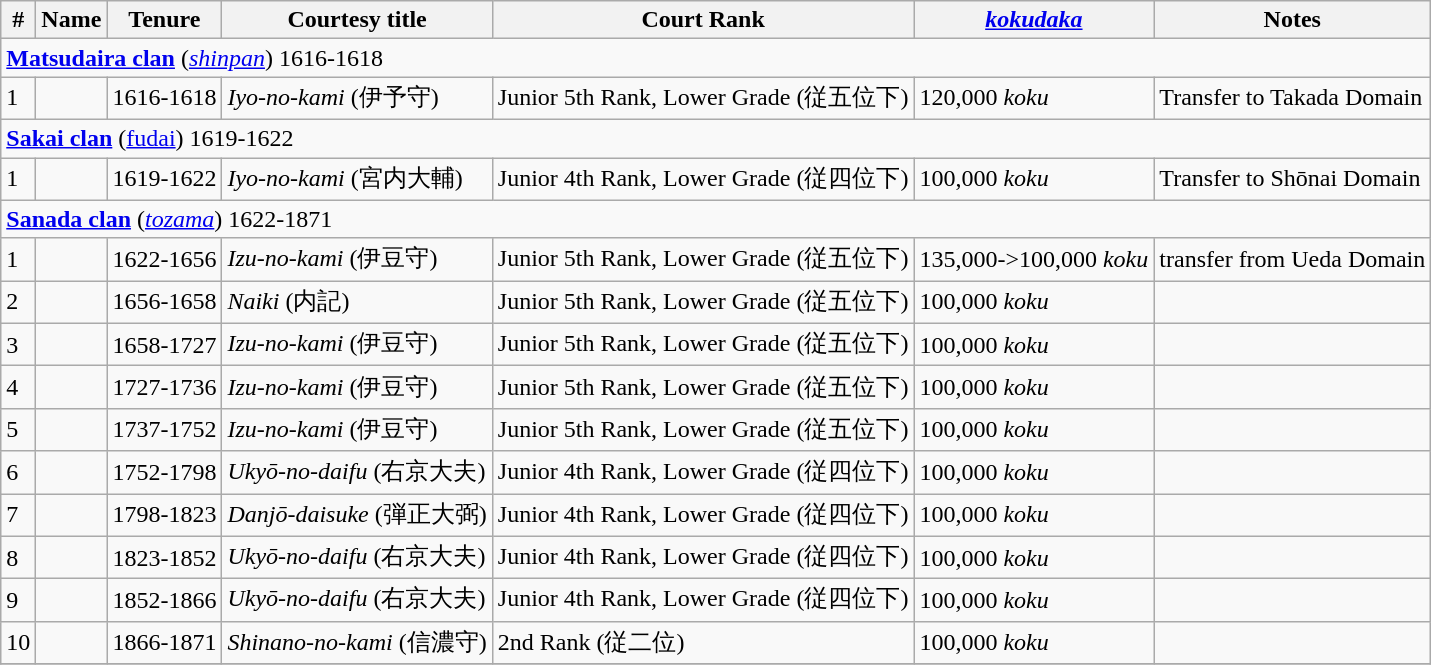<table class=wikitable>
<tr>
<th>#</th>
<th>Name</th>
<th>Tenure</th>
<th>Courtesy title</th>
<th>Court Rank</th>
<th><em><a href='#'>kokudaka</a></em></th>
<th>Notes</th>
</tr>
<tr>
<td colspan=7> <strong><a href='#'>Matsudaira clan</a></strong> (<a href='#'><em>shinpan</em></a>) 1616-1618 </td>
</tr>
<tr>
<td>1</td>
<td></td>
<td>1616-1618</td>
<td><em>Iyo-no-kami</em> (伊予守)</td>
<td>Junior 5th Rank, Lower Grade (従五位下)</td>
<td>120,000 <em>koku</em></td>
<td>Transfer to Takada Domain</td>
</tr>
<tr>
<td colspan=7> <strong><a href='#'>Sakai clan</a></strong> (<a href='#'>fudai</a>) 1619-1622 </td>
</tr>
<tr>
<td>1</td>
<td></td>
<td>1619-1622</td>
<td><em>Iyo-no-kami</em> (宮内大輔)</td>
<td>Junior 4th Rank, Lower Grade (従四位下)</td>
<td>100,000 <em>koku</em></td>
<td>Transfer to Shōnai Domain</td>
</tr>
<tr>
<td colspan=7> <strong><a href='#'>Sanada clan</a></strong> (<em><a href='#'>tozama</a></em>) 1622-1871 </td>
</tr>
<tr>
<td>1</td>
<td></td>
<td>1622-1656</td>
<td><em>Izu-no-kami</em> (伊豆守)</td>
<td>Junior 5th Rank, Lower Grade (従五位下)</td>
<td>135,000->100,000  <em>koku</em></td>
<td>transfer from Ueda Domain</td>
</tr>
<tr>
<td>2</td>
<td></td>
<td>1656-1658</td>
<td><em>Naiki</em> (内記)</td>
<td>Junior 5th Rank, Lower Grade (従五位下)</td>
<td>100,000 <em>koku</em></td>
<td></td>
</tr>
<tr>
<td>3</td>
<td></td>
<td>1658-1727</td>
<td><em>Izu-no-kami</em> (伊豆守)</td>
<td>Junior 5th Rank, Lower Grade (従五位下)</td>
<td>100,000 <em>koku</em></td>
<td></td>
</tr>
<tr>
<td>4</td>
<td></td>
<td>1727-1736</td>
<td><em>Izu-no-kami</em> (伊豆守)</td>
<td>Junior 5th Rank, Lower Grade (従五位下)</td>
<td>100,000 <em>koku</em></td>
<td></td>
</tr>
<tr>
<td>5</td>
<td></td>
<td>1737-1752</td>
<td><em>Izu-no-kami</em> (伊豆守)</td>
<td>Junior 5th Rank, Lower Grade (従五位下)</td>
<td>100,000 <em>koku</em></td>
<td></td>
</tr>
<tr>
<td>6</td>
<td></td>
<td>1752-1798</td>
<td><em>Ukyō-no-daifu</em> (右京大夫)</td>
<td>Junior 4th Rank, Lower Grade (従四位下)</td>
<td>100,000 <em>koku</em></td>
<td></td>
</tr>
<tr>
<td>7</td>
<td></td>
<td>1798-1823</td>
<td><em>Danjō-daisuke</em> (弾正大弼)</td>
<td>Junior 4th Rank, Lower Grade (従四位下)</td>
<td>100,000 <em>koku</em></td>
<td></td>
</tr>
<tr>
<td>8</td>
<td></td>
<td>1823-1852</td>
<td><em>Ukyō-no-daifu</em> (右京大夫)</td>
<td>Junior 4th Rank, Lower Grade (従四位下)</td>
<td>100,000 <em>koku</em></td>
<td></td>
</tr>
<tr>
<td>9</td>
<td></td>
<td>1852-1866</td>
<td><em>Ukyō-no-daifu</em> (右京大夫)</td>
<td>Junior 4th Rank, Lower Grade (従四位下)</td>
<td>100,000 <em>koku</em></td>
<td></td>
</tr>
<tr>
<td>10</td>
<td></td>
<td>1866-1871</td>
<td><em>Shinano-no-kami</em> (信濃守)</td>
<td>2nd Rank (従二位)</td>
<td>100,000 <em>koku</em></td>
<td></td>
</tr>
<tr>
</tr>
</table>
